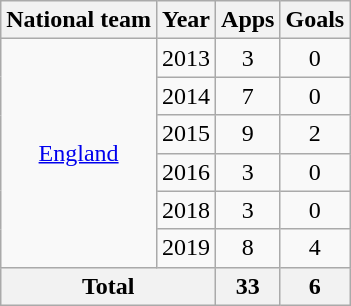<table class="wikitable" style="text-align: center;">
<tr>
<th>National team</th>
<th>Year</th>
<th>Apps</th>
<th>Goals</th>
</tr>
<tr>
<td rowspan="6"><a href='#'>England</a></td>
<td>2013</td>
<td>3</td>
<td>0</td>
</tr>
<tr>
<td>2014</td>
<td>7</td>
<td>0</td>
</tr>
<tr>
<td>2015</td>
<td>9</td>
<td>2</td>
</tr>
<tr>
<td>2016</td>
<td>3</td>
<td>0</td>
</tr>
<tr>
<td>2018</td>
<td>3</td>
<td>0</td>
</tr>
<tr>
<td>2019</td>
<td>8</td>
<td>4</td>
</tr>
<tr>
<th colspan="2">Total</th>
<th>33</th>
<th>6</th>
</tr>
</table>
